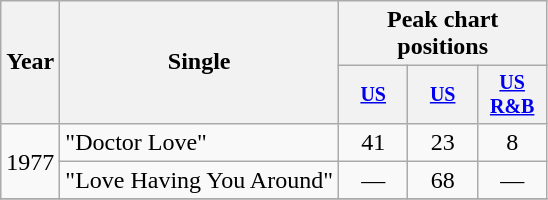<table class="wikitable" style="text-align:center;">
<tr>
<th rowspan="2">Year</th>
<th rowspan="2">Single</th>
<th colspan="3">Peak chart positions</th>
</tr>
<tr style="font-size:smaller;">
<th width="40"><a href='#'>US</a><br></th>
<th width="40"><a href='#'>US</a><br></th>
<th width="40"><a href='#'>US<br>R&B</a><br></th>
</tr>
<tr>
<td rowspan="2">1977</td>
<td align="left">"Doctor Love"</td>
<td>41</td>
<td>23</td>
<td>8</td>
</tr>
<tr>
<td align="left">"Love Having You Around"</td>
<td>—</td>
<td>68</td>
<td>—</td>
</tr>
<tr>
</tr>
</table>
